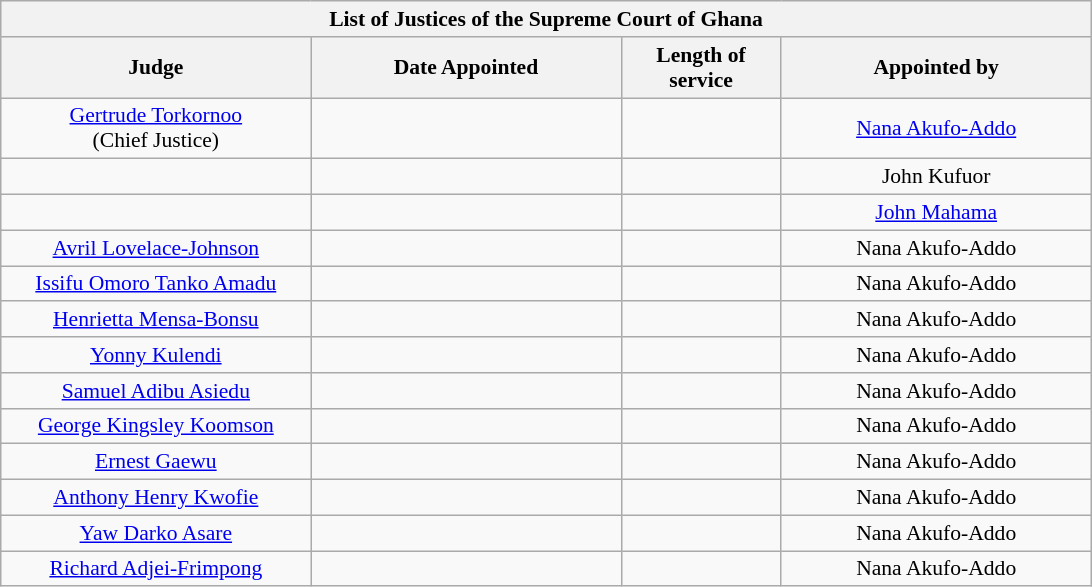<table class="wikitable" style="margin:1em auto; font-size:90%; text-align:center;">
<tr>
<th colspan=4>List of Justices of the Supreme Court of Ghana</th>
</tr>
<tr>
<th width=200>Judge</th>
<th width=200>Date Appointed</th>
<th width=100>Length of service</th>
<th width=200>Appointed by</th>
</tr>
<tr>
<td><a href='#'>Gertrude Torkornoo</a><br>(Chief Justice)</td>
<td></td>
<td></td>
<td><a href='#'>Nana Akufo-Addo</a></td>
</tr>
<tr>
<td></td>
<td></td>
<td></td>
<td>John Kufuor</td>
</tr>
<tr>
<td></td>
<td></td>
<td></td>
<td><a href='#'>John Mahama</a></td>
</tr>
<tr>
<td><a href='#'>Avril Lovelace-Johnson</a></td>
<td></td>
<td></td>
<td>Nana Akufo-Addo</td>
</tr>
<tr>
<td><a href='#'>Issifu Omoro&nbsp;Tanko&nbsp;Amadu</a></td>
<td></td>
<td></td>
<td>Nana Akufo-Addo</td>
</tr>
<tr>
<td><a href='#'>Henrietta Mensa-Bonsu</a></td>
<td></td>
<td></td>
<td>Nana Akufo-Addo</td>
</tr>
<tr>
<td><a href='#'>Yonny Kulendi</a></td>
<td></td>
<td></td>
<td>Nana Akufo-Addo</td>
</tr>
<tr>
<td><a href='#'>Samuel Adibu Asiedu</a></td>
<td> </td>
<td></td>
<td>Nana Akufo-Addo</td>
</tr>
<tr>
<td><a href='#'>George Kingsley Koomson</a></td>
<td></td>
<td></td>
<td>Nana Akufo-Addo</td>
</tr>
<tr>
<td><a href='#'>Ernest Gaewu</a></td>
<td></td>
<td></td>
<td>Nana Akufo-Addo</td>
</tr>
<tr>
<td><a href='#'>Anthony Henry Kwofie</a></td>
<td></td>
<td></td>
<td>Nana Akufo-Addo</td>
</tr>
<tr>
<td><a href='#'>Yaw Darko Asare</a></td>
<td></td>
<td></td>
<td>Nana Akufo-Addo</td>
</tr>
<tr>
<td><a href='#'>Richard Adjei-Frimpong</a></td>
<td></td>
<td></td>
<td>Nana Akufo-Addo</td>
</tr>
</table>
